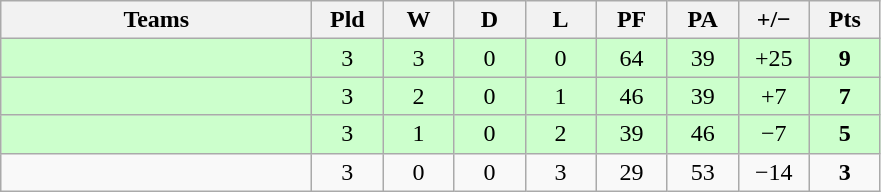<table class="wikitable" style="text-align: center;">
<tr>
<th style="width:200px;">Teams</th>
<th width="40">Pld</th>
<th width="40">W</th>
<th width="40">D</th>
<th width="40">L</th>
<th width="40">PF</th>
<th width="40">PA</th>
<th width="40">+/−</th>
<th width="40">Pts</th>
</tr>
<tr bgcolor=ccffcc>
<td align=left></td>
<td>3</td>
<td>3</td>
<td>0</td>
<td>0</td>
<td>64</td>
<td>39</td>
<td>+25</td>
<td><strong>9</strong></td>
</tr>
<tr bgcolor=ccffcc>
<td align=left></td>
<td>3</td>
<td>2</td>
<td>0</td>
<td>1</td>
<td>46</td>
<td>39</td>
<td>+7</td>
<td><strong>7</strong></td>
</tr>
<tr bgcolor=ccffcc>
<td align=left></td>
<td>3</td>
<td>1</td>
<td>0</td>
<td>2</td>
<td>39</td>
<td>46</td>
<td>−7</td>
<td><strong>5</strong></td>
</tr>
<tr>
<td align=left></td>
<td>3</td>
<td>0</td>
<td>0</td>
<td>3</td>
<td>29</td>
<td>53</td>
<td>−14</td>
<td><strong>3</strong></td>
</tr>
</table>
